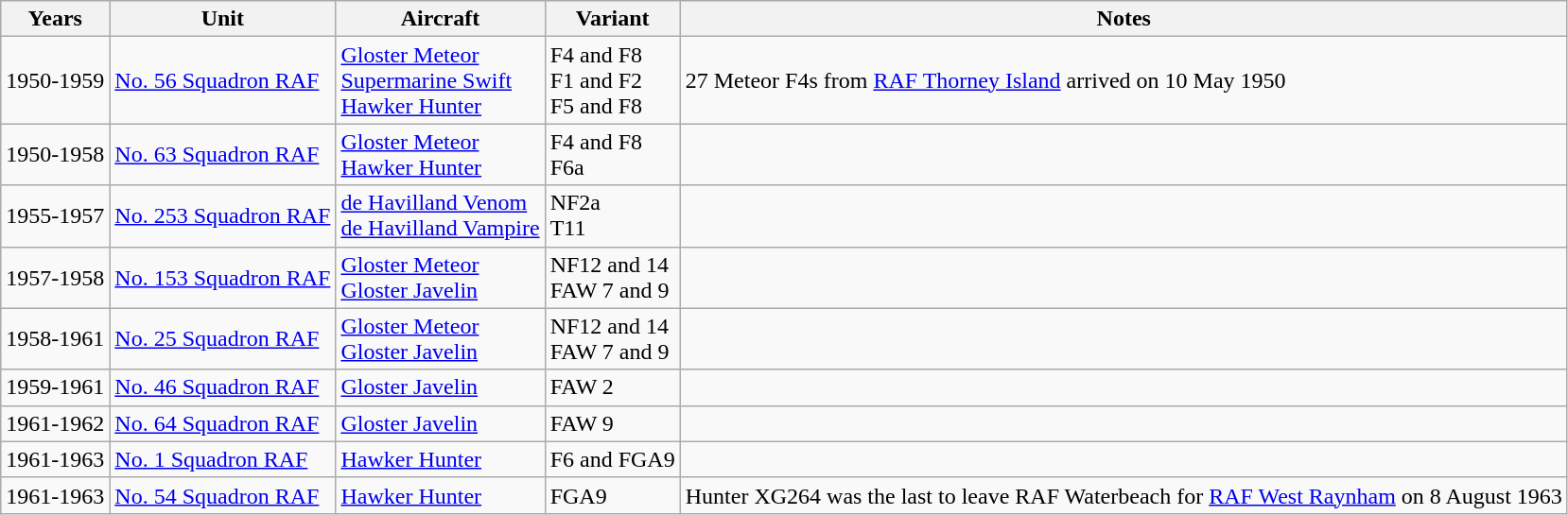<table class="wikitable">
<tr>
<th>Years</th>
<th>Unit</th>
<th>Aircraft</th>
<th>Variant</th>
<th>Notes</th>
</tr>
<tr>
<td>1950-1959</td>
<td><a href='#'>No. 56 Squadron RAF</a></td>
<td><a href='#'>Gloster Meteor</a><br><a href='#'>Supermarine Swift</a><br><a href='#'>Hawker Hunter</a></td>
<td>F4 and F8 <br> F1 and F2 <br> F5 and F8</td>
<td>27 Meteor F4s from <a href='#'>RAF Thorney Island</a> arrived on 10 May 1950</td>
</tr>
<tr>
<td>1950-1958</td>
<td><a href='#'>No. 63 Squadron RAF</a></td>
<td><a href='#'>Gloster Meteor</a><br><a href='#'>Hawker Hunter</a></td>
<td>F4 and F8 <br> F6a</td>
<td></td>
</tr>
<tr>
<td>1955-1957</td>
<td><a href='#'>No. 253 Squadron RAF</a></td>
<td><a href='#'>de Havilland Venom</a><br><a href='#'>de Havilland Vampire</a></td>
<td>NF2a <br> T11</td>
<td></td>
</tr>
<tr>
<td>1957-1958</td>
<td><a href='#'>No. 153 Squadron RAF</a></td>
<td><a href='#'>Gloster Meteor</a><br><a href='#'>Gloster Javelin</a></td>
<td>NF12 and 14 <br> FAW 7 and 9</td>
<td></td>
</tr>
<tr>
<td>1958-1961</td>
<td><a href='#'>No. 25 Squadron RAF</a></td>
<td><a href='#'>Gloster Meteor</a><br><a href='#'>Gloster Javelin</a></td>
<td>NF12 and 14 <br> FAW 7 and 9</td>
<td></td>
</tr>
<tr>
<td>1959-1961</td>
<td><a href='#'>No. 46 Squadron RAF</a></td>
<td><a href='#'>Gloster Javelin</a></td>
<td>FAW 2</td>
<td></td>
</tr>
<tr>
<td>1961-1962</td>
<td><a href='#'>No. 64 Squadron RAF</a></td>
<td><a href='#'>Gloster Javelin</a></td>
<td>FAW 9</td>
<td></td>
</tr>
<tr>
<td>1961-1963</td>
<td><a href='#'>No. 1 Squadron RAF</a></td>
<td><a href='#'>Hawker Hunter</a></td>
<td>F6 and FGA9</td>
<td></td>
</tr>
<tr>
<td>1961-1963</td>
<td><a href='#'>No. 54 Squadron RAF</a></td>
<td><a href='#'>Hawker Hunter</a></td>
<td>FGA9</td>
<td>Hunter XG264 was the last to leave RAF Waterbeach for <a href='#'>RAF West Raynham</a> on 8 August 1963</td>
</tr>
</table>
